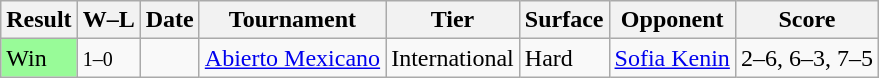<table class="sortable wikitable">
<tr>
<th>Result</th>
<th class="unsortable">W–L</th>
<th>Date</th>
<th>Tournament</th>
<th>Tier</th>
<th>Surface</th>
<th>Opponent</th>
<th class="unsortable">Score</th>
</tr>
<tr>
<td style="background:#98fb98;">Win</td>
<td><small>1–0</small></td>
<td><a href='#'></a></td>
<td><a href='#'>Abierto Mexicano</a></td>
<td>International</td>
<td>Hard</td>
<td> <a href='#'>Sofia Kenin</a></td>
<td>2–6, 6–3, 7–5</td>
</tr>
</table>
